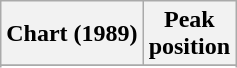<table class="wikitable sortable plainrowheaders" style="text-align:center">
<tr>
<th scope="col">Chart (1989)</th>
<th scope="col">Peak<br>position</th>
</tr>
<tr>
</tr>
<tr>
</tr>
</table>
